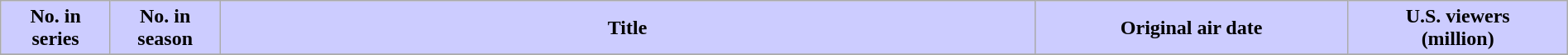<table class="wikitable plainrowheaders" style="width:100%;">
<tr>
<th scope="col" style="background-color: #CCCCFF; color: #000000;" width=7%>No. in<br>series</th>
<th scope="col" style="background-color: #CCCCFF; color: #000000;" width=7%>No. in<br>season</th>
<th scope="col" style="background-color: #CCCCFF; color: #000000;">Title</th>
<th scope="col" style="background-color: #CCCCFF; color: #000000;" width=20%>Original air date</th>
<th scope="col" style="background-color: #CCCCFF; color: #000000;" width=14%>U.S. viewers<br>(million)</th>
</tr>
<tr>
</tr>
</table>
